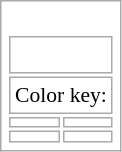<table class="wikitable floatright" style="background: none";>
<tr>
<td><br><table class="floatright" style="font-size: 90%";>
<tr>
<td colspan=2><br>


</td>
</tr>
<tr>
<td colspan=2>Color key:</td>
</tr>
<tr>
<td></td>
<td></td>
</tr>
<tr>
<td></td>
<td></td>
</tr>
</table>
</td>
</tr>
</table>
